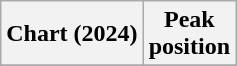<table class="wikitable sortable plainrowheaders" style="text-align:center">
<tr>
<th scope="col">Chart (2024)</th>
<th scope="col">Peak<br>position</th>
</tr>
<tr>
</tr>
</table>
